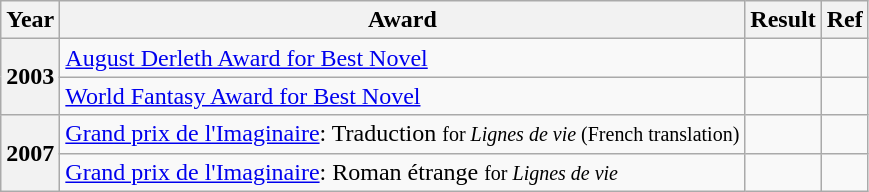<table class="wikitable sortable">
<tr>
<th>Year</th>
<th>Award</th>
<th>Result</th>
<th>Ref</th>
</tr>
<tr>
<th rowspan="2">2003</th>
<td><a href='#'>August Derleth Award for Best Novel</a></td>
<td></td>
<td></td>
</tr>
<tr>
<td><a href='#'>World Fantasy Award for Best Novel</a></td>
<td></td>
<td></td>
</tr>
<tr>
<th rowspan="2">2007</th>
<td><a href='#'>Grand prix de l'Imaginaire</a>: Traduction <small>for <em>Lignes de vie</em> (French translation)</small></td>
<td></td>
<td></td>
</tr>
<tr>
<td><a href='#'>Grand prix de l'Imaginaire</a>: Roman étrange <small>for <em>Lignes de vie</em></small></td>
<td></td>
<td></td>
</tr>
</table>
